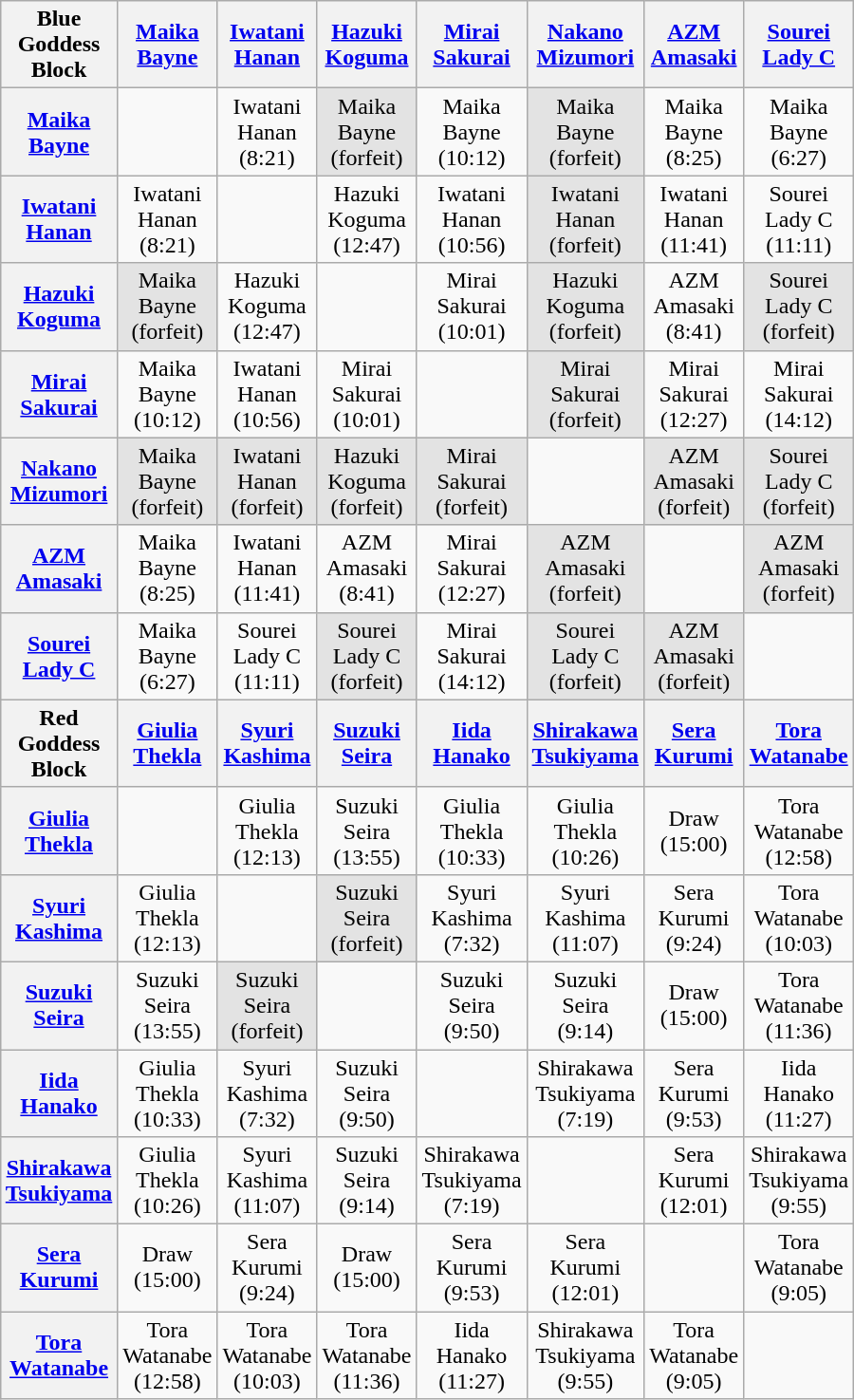<table class="wikitable" style="text-align:center; margin: 1em auto 1em auto;" width="25%">
<tr>
<th>Blue Goddess Block</th>
<th><a href='#'>Maika</a><br><a href='#'>Bayne</a></th>
<th><a href='#'>Iwatani</a><br><a href='#'>Hanan</a></th>
<th><a href='#'>Hazuki</a><br><a href='#'>Koguma</a></th>
<th><a href='#'>Mirai</a><br> <a href='#'>Sakurai</a></th>
<th><a href='#'>Nakano</a><br><a href='#'>Mizumori</a></th>
<th><a href='#'>AZM</a><br><a href='#'>Amasaki</a></th>
<th><a href='#'>Sourei</a><br><a href='#'>Lady C</a></th>
</tr>
<tr>
<th><a href='#'>Maika</a><br><a href='#'>Bayne</a></th>
<td></td>
<td>Iwatani<br>Hanan<br>(8:21)</td>
<td style="background-color:#e3e3e3">Maika<br>Bayne<br>(forfeit)</td>
<td>Maika<br>Bayne<br>(10:12)</td>
<td style="background-color:#e3e3e3">Maika<br>Bayne<br>(forfeit)</td>
<td>Maika<br>Bayne<br>(8:25)</td>
<td>Maika<br>Bayne<br>(6:27)</td>
</tr>
<tr>
<th><a href='#'>Iwatani</a><br><a href='#'>Hanan</a></th>
<td>Iwatani<br>Hanan<br>(8:21)</td>
<td></td>
<td>Hazuki<br>Koguma<br>(12:47)</td>
<td>Iwatani<br>Hanan<br>(10:56)</td>
<td style="background-color:#e3e3e3">Iwatani<br>Hanan<br>(forfeit)</td>
<td>Iwatani<br>Hanan<br>(11:41)</td>
<td>Sourei<br>Lady C<br>(11:11)</td>
</tr>
<tr>
<th><a href='#'>Hazuki</a><br><a href='#'>Koguma</a></th>
<td style="background-color:#e3e3e3">Maika<br>Bayne<br>(forfeit)</td>
<td>Hazuki<br>Koguma<br>(12:47)</td>
<td></td>
<td>Mirai<br>Sakurai<br>(10:01)</td>
<td style="background-color:#e3e3e3">Hazuki<br>Koguma<br>(forfeit)</td>
<td>AZM<br>Amasaki<br>(8:41)</td>
<td style="background-color:#e3e3e3">Sourei<br>Lady C (forfeit)</td>
</tr>
<tr>
<th><a href='#'>Mirai</a><br><a href='#'>Sakurai</a></th>
<td>Maika<br>Bayne<br>(10:12)</td>
<td>Iwatani<br>Hanan<br>(10:56)</td>
<td>Mirai<br>Sakurai<br>(10:01)</td>
<td></td>
<td style="background-color:#e3e3e3">Mirai<br>Sakurai<br>(forfeit)</td>
<td>Mirai<br>Sakurai<br>(12:27)</td>
<td>Mirai<br>Sakurai<br>(14:12)</td>
</tr>
<tr>
<th><a href='#'>Nakano</a><br><a href='#'>Mizumori</a></th>
<td style="background-color:#e3e3e3">Maika<br>Bayne<br>(forfeit)</td>
<td style="background-color:#e3e3e3">Iwatani<br>Hanan<br>(forfeit)</td>
<td style="background-color:#e3e3e3">Hazuki<br>Koguma<br>(forfeit)</td>
<td style="background-color:#e3e3e3">Mirai<br>Sakurai<br>(forfeit)</td>
<td></td>
<td style="background-color:#e3e3e3">AZM<br>Amasaki<br>(forfeit)</td>
<td style="background-color:#e3e3e3">Sourei<br>Lady C<br>(forfeit)</td>
</tr>
<tr>
<th><a href='#'>AZM</a><br><a href='#'>Amasaki</a></th>
<td>Maika<br>Bayne<br>(8:25)</td>
<td>Iwatani<br>Hanan<br>(11:41)</td>
<td>AZM<br>Amasaki<br>(8:41)</td>
<td>Mirai<br>Sakurai<br>(12:27)</td>
<td style="background-color:#e3e3e3">AZM<br>Amasaki<br>(forfeit)</td>
<td></td>
<td style="background-color:#e3e3e3">AZM<br>Amasaki<br>(forfeit)</td>
</tr>
<tr>
<th><a href='#'>Sourei</a><br><a href='#'>Lady C</a></th>
<td>Maika<br>Bayne<br>(6:27)</td>
<td>Sourei<br>Lady C<br>(11:11)</td>
<td style="background-color:#e3e3e3">Sourei<br>Lady C (forfeit)</td>
<td>Mirai<br>Sakurai<br>(14:12)</td>
<td style="background-color:#e3e3e3">Sourei<br>Lady C<br>(forfeit)</td>
<td style="background-color:#e3e3e3">AZM<br>Amasaki<br>(forfeit)</td>
<td></td>
</tr>
<tr>
<th>Red Goddess Block</th>
<th><a href='#'>Giulia</a><br><a href='#'>Thekla</a></th>
<th><a href='#'>Syuri</a><br><a href='#'>Kashima</a></th>
<th><a href='#'>Suzuki</a><br><a href='#'>Seira</a></th>
<th><a href='#'>Iida</a><br><a href='#'>Hanako</a></th>
<th><a href='#'>Shirakawa</a><br><a href='#'>Tsukiyama</a></th>
<th><a href='#'>Sera</a><br><a href='#'>Kurumi</a></th>
<th><a href='#'>Tora</a><br><a href='#'>Watanabe</a></th>
</tr>
<tr>
<th><a href='#'>Giulia</a><br><a href='#'>Thekla</a></th>
<td></td>
<td>Giulia<br>Thekla<br>(12:13)</td>
<td>Suzuki<br>Seira<br>(13:55)</td>
<td>Giulia<br>Thekla<br>(10:33)</td>
<td>Giulia<br>Thekla<br>(10:26)</td>
<td>Draw<br>(15:00)</td>
<td>Tora<br>Watanabe<br>(12:58)</td>
</tr>
<tr>
<th><a href='#'>Syuri</a><br><a href='#'>Kashima</a></th>
<td>Giulia<br>Thekla<br>(12:13)</td>
<td></td>
<td style="background-color:#e3e3e3">Suzuki<br>Seira<br>(forfeit)</td>
<td>Syuri<br>Kashima<br>(7:32)</td>
<td>Syuri<br>Kashima<br>(11:07)</td>
<td>Sera<br>Kurumi<br>(9:24)</td>
<td>Tora<br>Watanabe<br>(10:03)</td>
</tr>
<tr>
<th><a href='#'>Suzuki</a><br><a href='#'>Seira</a></th>
<td>Suzuki<br>Seira<br>(13:55)</td>
<td style="background-color:#e3e3e3">Suzuki<br>Seira<br>(forfeit)</td>
<td></td>
<td>Suzuki<br>Seira<br>(9:50)</td>
<td>Suzuki<br>Seira<br>(9:14)</td>
<td>Draw<br>(15:00)</td>
<td>Tora<br>Watanabe<br>(11:36)</td>
</tr>
<tr>
<th><a href='#'>Iida</a><br><a href='#'>Hanako</a></th>
<td>Giulia<br>Thekla<br>(10:33)</td>
<td>Syuri<br>Kashima<br>(7:32)</td>
<td>Suzuki<br>Seira<br>(9:50)</td>
<td></td>
<td>Shirakawa<br>Tsukiyama<br>(7:19)</td>
<td>Sera<br>Kurumi<br>(9:53)</td>
<td>Iida<br>Hanako<br>(11:27)</td>
</tr>
<tr>
<th><a href='#'>Shirakawa</a><br><a href='#'>Tsukiyama</a></th>
<td>Giulia<br>Thekla<br>(10:26)</td>
<td>Syuri<br>Kashima<br>(11:07)</td>
<td>Suzuki<br>Seira<br>(9:14)</td>
<td>Shirakawa<br>Tsukiyama<br>(7:19)</td>
<td></td>
<td>Sera<br>Kurumi<br>(12:01)</td>
<td>Shirakawa<br>Tsukiyama<br>(9:55)</td>
</tr>
<tr>
<th><a href='#'>Sera</a><br><a href='#'>Kurumi</a></th>
<td>Draw<br>(15:00)</td>
<td>Sera<br>Kurumi<br>(9:24)</td>
<td>Draw<br>(15:00)</td>
<td>Sera<br>Kurumi<br>(9:53)</td>
<td>Sera<br>Kurumi<br>(12:01)</td>
<td></td>
<td>Tora<br>Watanabe<br>(9:05)</td>
</tr>
<tr>
<th><a href='#'>Tora</a><br><a href='#'>Watanabe</a></th>
<td>Tora<br>Watanabe<br>(12:58)</td>
<td>Tora<br>Watanabe<br>(10:03)</td>
<td>Tora<br>Watanabe<br>(11:36)</td>
<td>Iida<br>Hanako<br>(11:27)</td>
<td>Shirakawa<br>Tsukiyama<br>(9:55)</td>
<td>Tora<br>Watanabe<br>(9:05)</td>
<td></td>
</tr>
</table>
